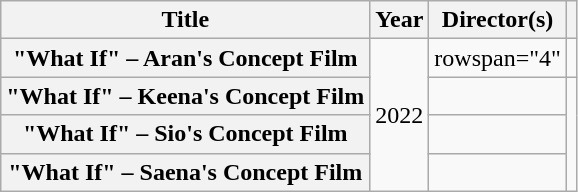<table class="wikitable plainrowheaders" style="text-align:center">
<tr>
<th scope="col">Title</th>
<th scope="col">Year</th>
<th scope="col">Director(s)</th>
<th scope="col"></th>
</tr>
<tr>
<th scope="row">"What If" – Aran's Concept Film</th>
<td rowspan="4">2022</td>
<td>rowspan="4" </td>
<td></td>
</tr>
<tr>
<th scope="row">"What If" – Keena's Concept Film</th>
<td></td>
</tr>
<tr>
<th scope="row">"What If" – Sio's Concept Film</th>
<td></td>
</tr>
<tr>
<th scope="row">"What If" – Saena's Concept Film</th>
<td></td>
</tr>
</table>
